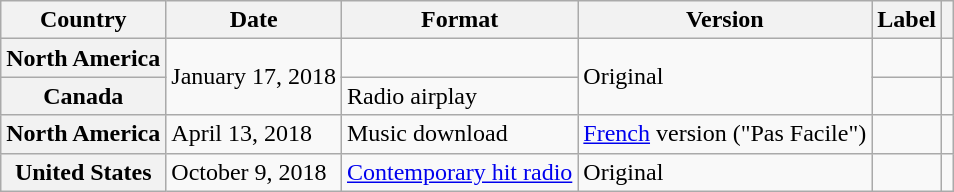<table class="wikitable plainrowheaders">
<tr>
<th>Country</th>
<th>Date</th>
<th>Format</th>
<th>Version</th>
<th>Label</th>
<th></th>
</tr>
<tr>
<th scope="row">North America</th>
<td rowspan="2">January 17, 2018</td>
<td></td>
<td rowspan="2">Original</td>
<td></td>
<td></td>
</tr>
<tr>
<th scope="row">Canada</th>
<td>Radio airplay</td>
<td></td>
<td></td>
</tr>
<tr>
<th scope="row">North America</th>
<td>April 13, 2018</td>
<td>Music download</td>
<td><a href='#'>French</a> version ("Pas Facile")</td>
<td></td>
<td></td>
</tr>
<tr>
<th scope="row">United States</th>
<td>October 9, 2018</td>
<td><a href='#'>Contemporary hit radio</a></td>
<td>Original</td>
<td></td>
<td></td>
</tr>
</table>
